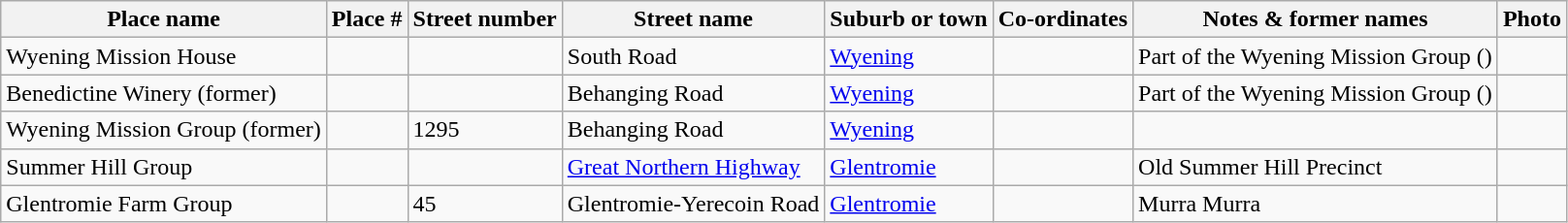<table class="wikitable sortable">
<tr>
<th>Place name</th>
<th>Place #</th>
<th>Street number</th>
<th>Street name</th>
<th>Suburb or town</th>
<th>Co-ordinates</th>
<th class="unsortable">Notes & former names</th>
<th class="unsortable">Photo</th>
</tr>
<tr>
<td>Wyening Mission House</td>
<td></td>
<td></td>
<td>South Road</td>
<td><a href='#'>Wyening</a></td>
<td></td>
<td>Part of the Wyening Mission Group ()</td>
<td></td>
</tr>
<tr>
<td>Benedictine Winery (former)</td>
<td></td>
<td></td>
<td>Behanging Road</td>
<td><a href='#'>Wyening</a></td>
<td></td>
<td>Part of the Wyening Mission Group ()</td>
<td></td>
</tr>
<tr>
<td>Wyening Mission Group (former)</td>
<td></td>
<td>1295</td>
<td>Behanging Road</td>
<td><a href='#'>Wyening</a></td>
<td></td>
<td></td>
<td></td>
</tr>
<tr>
<td>Summer Hill Group</td>
<td></td>
<td></td>
<td><a href='#'>Great Northern Highway</a></td>
<td><a href='#'>Glentromie</a></td>
<td></td>
<td>Old Summer Hill Precinct</td>
<td></td>
</tr>
<tr>
<td>Glentromie Farm Group</td>
<td></td>
<td>45</td>
<td>Glentromie-Yerecoin Road</td>
<td><a href='#'>Glentromie</a></td>
<td></td>
<td>Murra Murra</td>
<td></td>
</tr>
</table>
